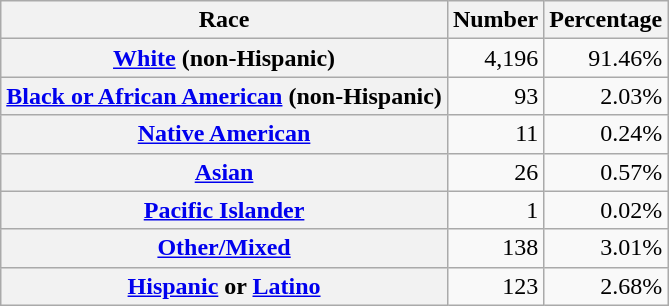<table class="wikitable" style="text-align:right">
<tr>
<th scope="col">Race</th>
<th scope="col">Number</th>
<th scope="col">Percentage</th>
</tr>
<tr>
<th scope="row"><a href='#'>White</a> (non-Hispanic)</th>
<td>4,196</td>
<td>91.46%</td>
</tr>
<tr>
<th scope="row"><a href='#'>Black or African American</a> (non-Hispanic)</th>
<td>93</td>
<td>2.03%</td>
</tr>
<tr>
<th scope="row"><a href='#'>Native American</a></th>
<td>11</td>
<td>0.24%</td>
</tr>
<tr>
<th scope="row"><a href='#'>Asian</a></th>
<td>26</td>
<td>0.57%</td>
</tr>
<tr>
<th scope="row"><a href='#'>Pacific Islander</a></th>
<td>1</td>
<td>0.02%</td>
</tr>
<tr>
<th scope="row"><a href='#'>Other/Mixed</a></th>
<td>138</td>
<td>3.01%</td>
</tr>
<tr>
<th scope="row"><a href='#'>Hispanic</a> or <a href='#'>Latino</a></th>
<td>123</td>
<td>2.68%</td>
</tr>
</table>
